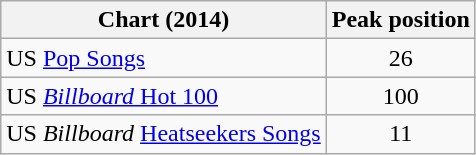<table class="wikitable">
<tr>
<th>Chart (2014)</th>
<th>Peak position</th>
</tr>
<tr>
<td>US <a href='#'>Pop Songs</a></td>
<td style="text-align:center;">26</td>
</tr>
<tr>
<td>US <a href='#'><em>Billboard</em> Hot 100</a></td>
<td style="text-align:center;">100</td>
</tr>
<tr>
<td>US <em>Billboard</em> <a href='#'>Heatseekers Songs</a></td>
<td style="text-align:center;">11</td>
</tr>
</table>
